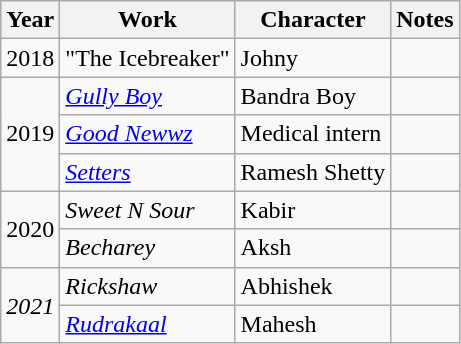<table class="wikitable">
<tr>
<th scope="col">Year</th>
<th scope="col">Work</th>
<th scope="col">Character</th>
<th scope="col">Notes</th>
</tr>
<tr>
<td>2018</td>
<td>"The Icebreaker"</td>
<td>Johny</td>
<td></td>
</tr>
<tr>
<td rowspan="3">2019</td>
<td><em><a href='#'>Gully Boy</a></em></td>
<td>Bandra Boy</td>
<td></td>
</tr>
<tr>
<td><em><a href='#'>Good Newwz</a></em></td>
<td>Medical intern</td>
<td></td>
</tr>
<tr>
<td><em><a href='#'>Setters</a></em></td>
<td>Ramesh Shetty</td>
<td></td>
</tr>
<tr>
<td rowspan="2">2020</td>
<td><em>Sweet N Sour</em></td>
<td>Kabir</td>
<td></td>
</tr>
<tr>
<td><em>Becharey</em></td>
<td>Aksh</td>
<td></td>
</tr>
<tr>
<td rowspan="2"><em>2021</em></td>
<td><em>Rickshaw</em></td>
<td>Abhishek</td>
<td></td>
</tr>
<tr>
<td><em><a href='#'>Rudrakaal</a></em></td>
<td>Mahesh</td>
<td></td>
</tr>
</table>
